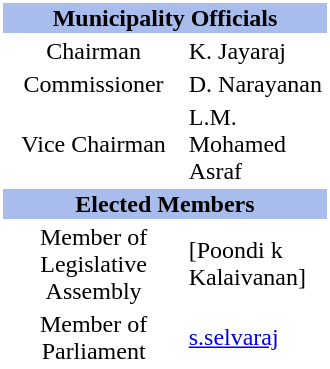<table class="toccolours" style="clear:right; float:right; background:#fff; margin:0 0 0.5em 1em; width:220px">
<tr>
<th style="background:#a8bdec; text-align:center;" colspan="2"><strong>Municipality Officials</strong></th>
</tr>
<tr>
<td style="text-align:center;">Chairman</td>
<td>K. Jayaraj</td>
</tr>
<tr>
<td style="text-align:center;">Commissioner</td>
<td>D. Narayanan</td>
</tr>
<tr>
<td style="text-align:center;">Vice Chairman</td>
<td>L.M. Mohamed Asraf</td>
</tr>
<tr>
<th style="background:#a8bdec; text-align:center;" colspan="2"><strong>Elected Members</strong></th>
</tr>
<tr>
<td style="text-align:center;">Member of Legislative Assembly</td>
<td>[Poondi k<br>Kalaivanan]</td>
</tr>
<tr>
<td style="text-align:center;">Member of Parliament</td>
<td><a href='#'>s.selvaraj</a></td>
</tr>
</table>
